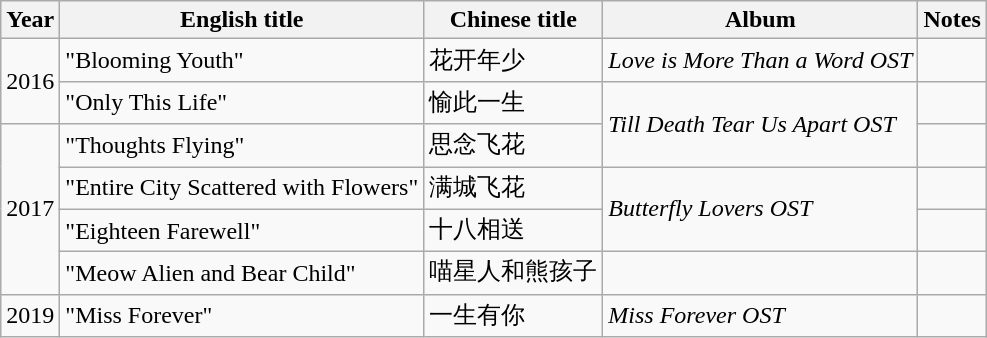<table class="wikitable">
<tr>
<th>Year</th>
<th>English title</th>
<th>Chinese title</th>
<th>Album</th>
<th>Notes</th>
</tr>
<tr>
<td rowspan=2>2016</td>
<td>"Blooming Youth"</td>
<td>花开年少</td>
<td><em>Love is More Than a Word OST</em></td>
<td></td>
</tr>
<tr>
<td>"Only This Life"</td>
<td>愉此一生</td>
<td rowspan=2><em>Till Death Tear Us Apart OST</em></td>
<td></td>
</tr>
<tr>
<td rowspan=4>2017</td>
<td>"Thoughts Flying"</td>
<td>思念飞花</td>
<td></td>
</tr>
<tr>
<td>"Entire City Scattered with Flowers"</td>
<td>满城飞花</td>
<td rowspan=2><em>Butterfly Lovers OST</em></td>
<td></td>
</tr>
<tr>
<td>"Eighteen Farewell"</td>
<td>十八相送</td>
<td></td>
</tr>
<tr>
<td>"Meow Alien and Bear Child"</td>
<td>喵星人和熊孩子</td>
<td></td>
<td></td>
</tr>
<tr>
<td>2019</td>
<td>"Miss Forever"</td>
<td>一生有你</td>
<td><em>Miss Forever OST</em></td>
<td></td>
</tr>
</table>
